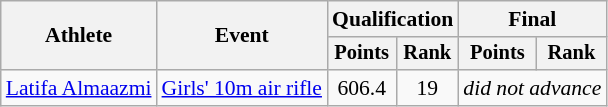<table class="wikitable" style="text-align:center;font-size:90%">
<tr>
<th rowspan=2>Athlete</th>
<th rowspan=2>Event</th>
<th colspan=2>Qualification</th>
<th colspan=2>Final</th>
</tr>
<tr style="font-size:95%">
<th>Points</th>
<th>Rank</th>
<th>Points</th>
<th>Rank</th>
</tr>
<tr>
<td align=left><a href='#'>Latifa Almaazmi</a></td>
<td align=left><a href='#'>Girls' 10m air rifle</a></td>
<td>606.4</td>
<td>19</td>
<td colspan=2><em>did not advance</em></td>
</tr>
</table>
